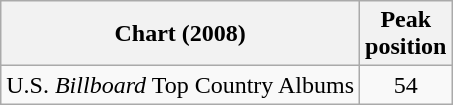<table class="wikitable">
<tr>
<th>Chart (2008)</th>
<th>Peak<br>position</th>
</tr>
<tr>
<td>U.S. <em>Billboard</em> Top Country Albums</td>
<td align="center">54</td>
</tr>
</table>
